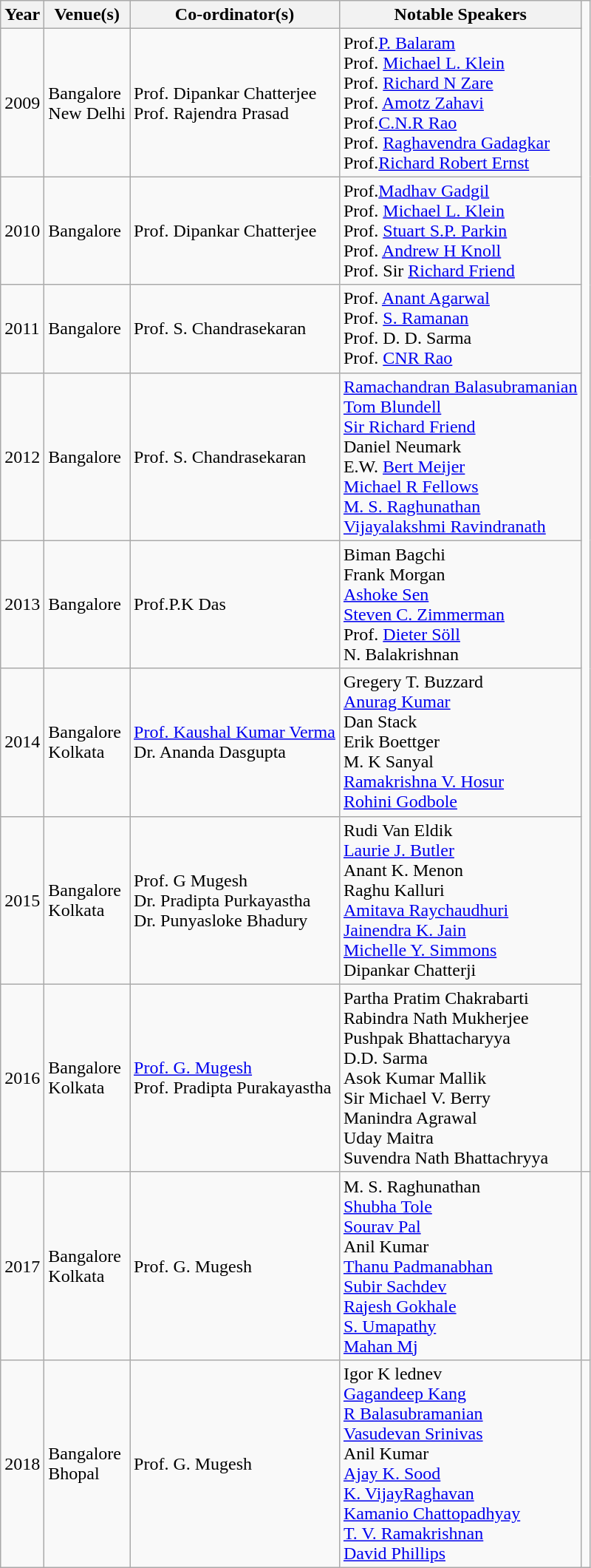<table class="wikitable">
<tr>
<th>Year</th>
<th>Venue(s)</th>
<th>Co-ordinator(s)</th>
<th>Notable Speakers</th>
</tr>
<tr>
<td>2009</td>
<td>Bangalore<br> New Delhi</td>
<td>Prof. Dipankar Chatterjee<br> Prof. Rajendra Prasad</td>
<td>Prof.<a href='#'>P. Balaram</a><br>Prof. <a href='#'>Michael L. Klein</a><br>Prof. <a href='#'>Richard N Zare</a><br>Prof. <a href='#'>Amotz Zahavi</a><br>Prof.<a href='#'>C.N.R Rao</a><br>Prof. <a href='#'>Raghavendra Gadagkar</a><br>Prof.<a href='#'>Richard Robert Ernst</a></td>
</tr>
<tr>
<td>2010</td>
<td>Bangalore</td>
<td>Prof. Dipankar Chatterjee</td>
<td>Prof.<a href='#'>Madhav Gadgil</a><br>Prof. <a href='#'>Michael L. Klein</a><br>Prof. <a href='#'>Stuart S.P. Parkin</a><br>Prof. <a href='#'>Andrew H Knoll</a><br>Prof. Sir <a href='#'>Richard Friend</a></td>
</tr>
<tr>
<td>2011</td>
<td>Bangalore</td>
<td>Prof. S. Chandrasekaran</td>
<td>Prof. <a href='#'>Anant Agarwal</a><br>Prof. <a href='#'>S. Ramanan</a><br>Prof. D. D. Sarma<br>Prof. <a href='#'>CNR Rao</a></td>
</tr>
<tr>
<td>2012</td>
<td>Bangalore</td>
<td>Prof. S. Chandrasekaran</td>
<td><a href='#'>Ramachandran Balasubramanian</a><br><a href='#'>Tom Blundell</a><br><a href='#'>Sir Richard Friend</a><br>Daniel Neumark<br>E.W. <a href='#'>Bert Meijer</a><br><a href='#'>Michael R Fellows</a><br><a href='#'>M. S. Raghunathan</a><br><a href='#'>Vijayalakshmi Ravindranath</a></td>
</tr>
<tr>
<td>2013</td>
<td>Bangalore</td>
<td>Prof.P.K Das</td>
<td>Biman Bagchi<br>Frank Morgan<br><a href='#'>Ashoke Sen</a><br><a href='#'>Steven C. Zimmerman</a><br>Prof. <a href='#'>Dieter Söll</a><br>N. Balakrishnan</td>
</tr>
<tr>
<td>2014</td>
<td>Bangalore<br>Kolkata</td>
<td><a href='#'>Prof. Kaushal Kumar Verma</a><br>Dr. Ananda Dasgupta</td>
<td>Gregery T. Buzzard<br><a href='#'>Anurag Kumar</a><br>Dan Stack<br>Erik Boettger<br>M. K Sanyal<br><a href='#'>Ramakrishna V. Hosur</a><br><a href='#'>Rohini Godbole</a></td>
</tr>
<tr>
<td>2015</td>
<td>Bangalore<br>Kolkata</td>
<td>Prof. G Mugesh<br>Dr. Pradipta Purkayastha<br>Dr. Punyasloke Bhadury</td>
<td>Rudi Van Eldik<br><a href='#'>Laurie J. Butler</a><br>Anant K. Menon<br>Raghu Kalluri<br><a href='#'>Amitava Raychaudhuri</a><br><a href='#'>Jainendra K. Jain</a><br><a href='#'>Michelle Y. Simmons</a><br>Dipankar Chatterji</td>
</tr>
<tr>
<td>2016</td>
<td>Bangalore<br>Kolkata</td>
<td><a href='#'>Prof. G. Mugesh</a><br>Prof. Pradipta Purakayastha</td>
<td>Partha Pratim Chakrabarti<br>Rabindra Nath Mukherjee<br>Pushpak Bhattacharyya<br>D.D. Sarma<br>Asok Kumar Mallik<br>Sir Michael V. Berry<br>Manindra Agrawal<br>Uday Maitra<br>Suvendra Nath Bhattachryya</td>
</tr>
<tr>
<td>2017</td>
<td>Bangalore<br>Kolkata</td>
<td>Prof. G. Mugesh</td>
<td>M. S. Raghunathan<br><a href='#'>Shubha Tole</a><br><a href='#'>Sourav Pal</a><br>Anil Kumar<br><a href='#'>Thanu Padmanabhan</a><br><a href='#'>Subir Sachdev</a><br><a href='#'>Rajesh Gokhale</a><br><a href='#'>S. Umapathy</a><br><a href='#'>Mahan Mj</a></td>
<td></td>
</tr>
<tr>
<td>2018</td>
<td>Bangalore<br>Bhopal</td>
<td>Prof. G. Mugesh<br></td>
<td>Igor K lednev<br><a href='#'>Gagandeep Kang</a><br><a href='#'>R Balasubramanian</a><br><a href='#'>Vasudevan Srinivas</a><br>Anil Kumar<br><a href='#'>Ajay K. Sood</a><br><a href='#'>K. VijayRaghavan</a><br><a href='#'>Kamanio Chattopadhyay</a><br><a href='#'>T. V. Ramakrishnan</a><br><a href='#'>David Phillips</a></td>
</tr>
</table>
